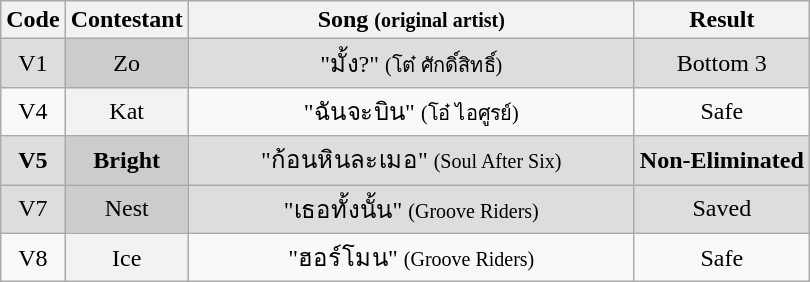<table class="wikitable" style="text-align:center;">
<tr>
<th scope="col">Code</th>
<th scope="col">Contestant</th>
<th style="width:290px;" scope="col">Song <small>(original artist)</small></th>
<th scope="col">Result</th>
</tr>
<tr style="background:#ddd;">
<td>V1</td>
<th scope="row" style="background-color:#CCCCCC; font-weight:normal;">Zo</th>
<td>"มั้ง?" <small>(โต๋ ศักดิ์สิทธิ์)</small></td>
<td>Bottom 3</td>
</tr>
<tr>
<td>V4</td>
<th scope="row" style="font-weight:normal;">Kat</th>
<td>"ฉันจะบิน" <small>(โอ๋ ไอศูรย์)</small></td>
<td>Safe</td>
</tr>
<tr style="background:#ddd;">
<td><strong>V5</strong></td>
<th scope="row" style="background-color:#CCCCCC; font-weight:normal;"><strong>Bright</strong></th>
<td>"ก้อนหินละเมอ" <small>(Soul After Six)</small></td>
<td><strong>Non-Eliminated</strong></td>
</tr>
<tr style="background:#ddd;">
<td>V7</td>
<th scope="row" style="background-color:#CCCCCC; font-weight:normal;">Nest</th>
<td>"เธอทั้งนั้น" <small>(Groove Riders)</small></td>
<td>Saved</td>
</tr>
<tr>
<td>V8</td>
<th scope="row" style="font-weight:normal;">Ice</th>
<td>"ฮอร์โมน" <small>(Groove Riders)</small></td>
<td>Safe</td>
</tr>
</table>
